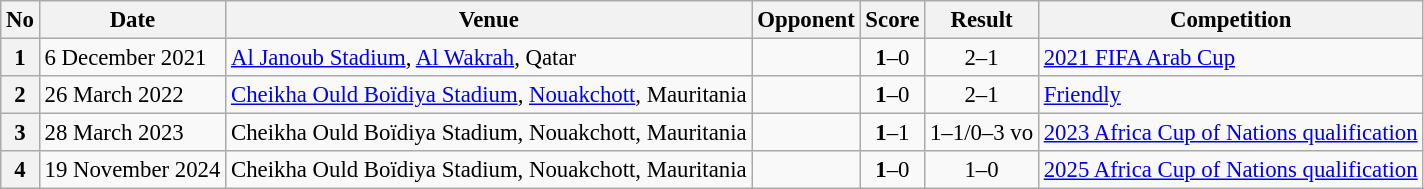<table class="wikitable" style="font-size:95%;">
<tr>
<th>No</th>
<th>Date</th>
<th>Venue</th>
<th>Opponent</th>
<th>Score</th>
<th>Result</th>
<th>Competition</th>
</tr>
<tr>
<th scope=row>1</th>
<td>6 December 2021</td>
<td><a href='#'>Al Janoub Stadium</a>, <a href='#'>Al Wakrah</a>, Qatar</td>
<td></td>
<td align=center><strong>1</strong>–0</td>
<td align=center>2–1</td>
<td><a href='#'>2021 FIFA Arab Cup</a></td>
</tr>
<tr>
<th scope=row>2</th>
<td>26 March 2022</td>
<td><a href='#'>Cheikha Ould Boïdiya Stadium</a>, <a href='#'>Nouakchott</a>, Mauritania</td>
<td></td>
<td align=center><strong>1</strong>–0</td>
<td align=center>2–1</td>
<td><a href='#'>Friendly</a></td>
</tr>
<tr>
<th scope=row>3</th>
<td>28 March 2023</td>
<td>Cheikha Ould Boïdiya Stadium, Nouakchott, Mauritania</td>
<td></td>
<td align=center><strong>1</strong>–1</td>
<td align=center>1–1/0–3 vo</td>
<td><a href='#'>2023 Africa Cup of Nations qualification</a></td>
</tr>
<tr>
<th scope=row>4</th>
<td>19 November 2024</td>
<td>Cheikha Ould Boïdiya Stadium, Nouakchott, Mauritania</td>
<td></td>
<td align=center><strong>1</strong>–0</td>
<td align=center>1–0</td>
<td><a href='#'>2025 Africa Cup of Nations qualification</a></td>
</tr>
</table>
